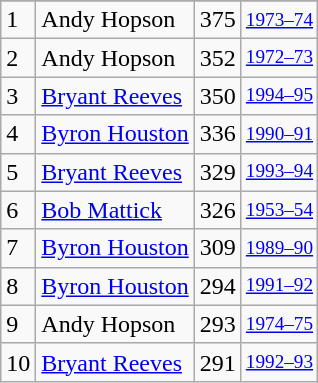<table class="wikitable">
<tr>
</tr>
<tr>
<td>1</td>
<td>Andy Hopson</td>
<td>375</td>
<td style="font-size:80%;"><a href='#'>1973–74</a></td>
</tr>
<tr>
<td>2</td>
<td>Andy Hopson</td>
<td>352</td>
<td style="font-size:80%;"><a href='#'>1972–73</a></td>
</tr>
<tr>
<td>3</td>
<td><a href='#'>Bryant Reeves</a></td>
<td>350</td>
<td style="font-size:80%;"><a href='#'>1994–95</a></td>
</tr>
<tr>
<td>4</td>
<td><a href='#'>Byron Houston</a></td>
<td>336</td>
<td style="font-size:80%;"><a href='#'>1990–91</a></td>
</tr>
<tr>
<td>5</td>
<td><a href='#'>Bryant Reeves</a></td>
<td>329</td>
<td style="font-size:80%;"><a href='#'>1993–94</a></td>
</tr>
<tr>
<td>6</td>
<td><a href='#'>Bob Mattick</a></td>
<td>326</td>
<td style="font-size:80%;"><a href='#'>1953–54</a></td>
</tr>
<tr>
<td>7</td>
<td><a href='#'>Byron Houston</a></td>
<td>309</td>
<td style="font-size:80%;"><a href='#'>1989–90</a></td>
</tr>
<tr>
<td>8</td>
<td><a href='#'>Byron Houston</a></td>
<td>294</td>
<td style="font-size:80%;"><a href='#'>1991–92</a></td>
</tr>
<tr>
<td>9</td>
<td>Andy Hopson</td>
<td>293</td>
<td style="font-size:80%;"><a href='#'>1974–75</a></td>
</tr>
<tr>
<td>10</td>
<td><a href='#'>Bryant Reeves</a></td>
<td>291</td>
<td style="font-size:80%;"><a href='#'>1992–93</a></td>
</tr>
</table>
